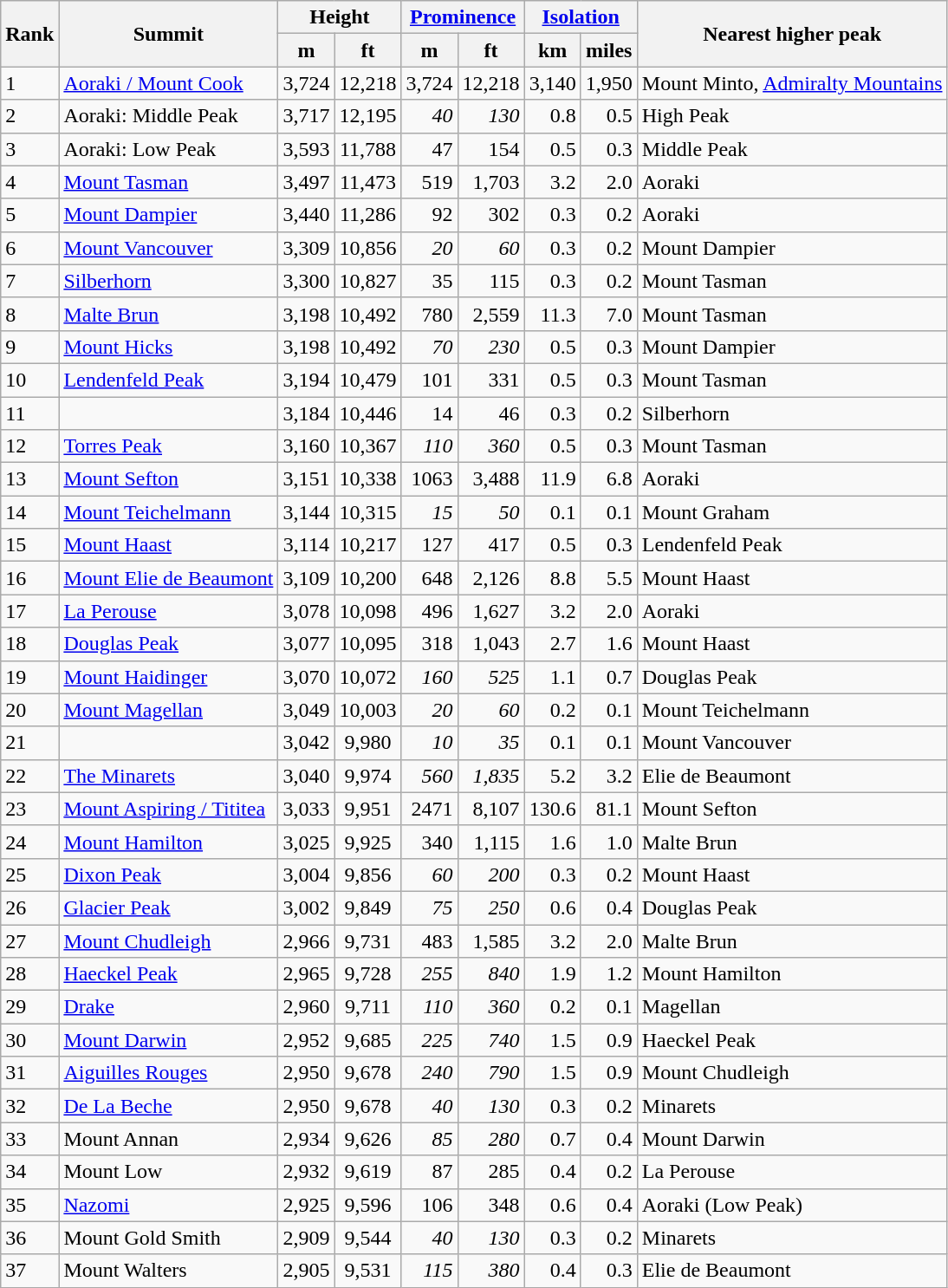<table class="wikitable sortable">
<tr>
<th rowspan="2">Rank</th>
<th rowspan="2">Summit</th>
<th colspan="2">Height</th>
<th colspan="2"><a href='#'>Prominence</a></th>
<th colspan="2"><a href='#'>Isolation</a></th>
<th rowspan="2">Nearest higher peak</th>
</tr>
<tr>
<th>m</th>
<th>ft</th>
<th>m</th>
<th>ft</th>
<th>km</th>
<th>miles</th>
</tr>
<tr>
<td>1</td>
<td><a href='#'>Aoraki / Mount Cook</a></td>
<td align=center>3,724</td>
<td align=center>12,218</td>
<td align=right>3,724</td>
<td align=right>12,218</td>
<td align=right>3,140</td>
<td align=right>1,950</td>
<td>Mount Minto, <a href='#'>Admiralty Mountains</a></td>
</tr>
<tr>
<td>2</td>
<td>Aoraki: Middle Peak</td>
<td align=center>3,717</td>
<td align=center>12,195</td>
<td align=right><em>40</em></td>
<td align=right><em>130</em></td>
<td align=right>0.8</td>
<td align=right>0.5</td>
<td>High Peak</td>
</tr>
<tr>
<td>3</td>
<td>Aoraki: Low Peak</td>
<td align=center>3,593</td>
<td align=center>11,788</td>
<td align=right>47</td>
<td align=right>154</td>
<td align=right>0.5</td>
<td align=right>0.3</td>
<td>Middle Peak</td>
</tr>
<tr>
<td>4</td>
<td><a href='#'>Mount Tasman</a></td>
<td align=center>3,497</td>
<td align=center>11,473</td>
<td align=right>519</td>
<td align=right>1,703</td>
<td align=right>3.2</td>
<td align=right>2.0</td>
<td>Aoraki</td>
</tr>
<tr>
<td>5</td>
<td><a href='#'>Mount Dampier</a></td>
<td align=center>3,440</td>
<td align=center>11,286</td>
<td align=right>92</td>
<td align=right>302</td>
<td align=right>0.3</td>
<td align=right>0.2</td>
<td>Aoraki</td>
</tr>
<tr>
<td>6</td>
<td><a href='#'>Mount Vancouver</a></td>
<td align=center>3,309</td>
<td align=center>10,856</td>
<td align=right><em>20</em></td>
<td align=right><em>60</em></td>
<td align=right>0.3</td>
<td align=right>0.2</td>
<td>Mount Dampier</td>
</tr>
<tr>
<td>7</td>
<td><a href='#'>Silberhorn</a></td>
<td align=center>3,300</td>
<td align=center>10,827</td>
<td align=right>35</td>
<td align=right>115</td>
<td align=right>0.3</td>
<td align=right>0.2</td>
<td>Mount Tasman</td>
</tr>
<tr>
<td>8</td>
<td><a href='#'>Malte Brun</a></td>
<td align=center>3,198</td>
<td align=center>10,492</td>
<td align=right>780</td>
<td align=right>2,559</td>
<td align=right>11.3</td>
<td align=right>7.0</td>
<td>Mount Tasman</td>
</tr>
<tr>
<td>9</td>
<td><a href='#'>Mount Hicks</a></td>
<td align=center>3,198</td>
<td align=center>10,492</td>
<td align=right><em>70</em></td>
<td align=right><em>230</em></td>
<td align=right>0.5</td>
<td align=right>0.3</td>
<td>Mount Dampier</td>
</tr>
<tr>
<td>10</td>
<td><a href='#'>Lendenfeld Peak</a></td>
<td align=center>3,194</td>
<td align=center>10,479</td>
<td align=right>101</td>
<td align=right>331</td>
<td align=right>0.5</td>
<td align=right>0.3</td>
<td>Mount Tasman</td>
</tr>
<tr>
<td>11</td>
<td></td>
<td align=center>3,184</td>
<td align=center>10,446</td>
<td align=right>14</td>
<td align=right>46</td>
<td align=right>0.3</td>
<td align=right>0.2</td>
<td>Silberhorn</td>
</tr>
<tr>
<td>12</td>
<td><a href='#'>Torres Peak</a></td>
<td align=center>3,160</td>
<td align=center>10,367</td>
<td align=right><em>110</em></td>
<td align=right><em>360</em></td>
<td align=right>0.5</td>
<td align=right>0.3</td>
<td>Mount Tasman</td>
</tr>
<tr>
<td>13</td>
<td><a href='#'>Mount Sefton</a></td>
<td align=center>3,151</td>
<td align=center>10,338</td>
<td align=right>1063</td>
<td align=right>3,488</td>
<td align=right>11.9</td>
<td align=right>6.8</td>
<td>Aoraki</td>
</tr>
<tr>
<td>14</td>
<td><a href='#'>Mount Teichelmann</a></td>
<td align=center>3,144</td>
<td align=center>10,315</td>
<td align=right><em>15</em></td>
<td align=right><em>50</em></td>
<td align=right>0.1</td>
<td align=right>0.1</td>
<td>Mount Graham</td>
</tr>
<tr>
<td>15</td>
<td><a href='#'>Mount Haast</a></td>
<td align=center>3,114</td>
<td align=center>10,217</td>
<td align=right>127</td>
<td align=right>417</td>
<td align=right>0.5</td>
<td align=right>0.3</td>
<td>Lendenfeld Peak</td>
</tr>
<tr>
<td>16</td>
<td><a href='#'>Mount Elie de Beaumont</a></td>
<td align=center>3,109</td>
<td align=center>10,200</td>
<td align=right>648</td>
<td align=right>2,126</td>
<td align=right>8.8</td>
<td align=right>5.5</td>
<td>Mount Haast</td>
</tr>
<tr>
<td>17</td>
<td><a href='#'>La Perouse</a></td>
<td align=center>3,078</td>
<td align=center>10,098</td>
<td align=right>496</td>
<td align=right>1,627</td>
<td align=right>3.2</td>
<td align=right>2.0</td>
<td>Aoraki</td>
</tr>
<tr>
<td>18</td>
<td><a href='#'>Douglas Peak</a></td>
<td align=center>3,077</td>
<td align=center>10,095</td>
<td align=right>318</td>
<td align=right>1,043</td>
<td align=right>2.7</td>
<td align=right>1.6</td>
<td>Mount Haast</td>
</tr>
<tr>
<td>19</td>
<td><a href='#'>Mount Haidinger</a></td>
<td align=center>3,070</td>
<td align=center>10,072</td>
<td align=right><em>160</em></td>
<td align=right><em>525</em></td>
<td align=right>1.1</td>
<td align=right>0.7</td>
<td>Douglas Peak</td>
</tr>
<tr>
<td>20</td>
<td><a href='#'>Mount Magellan</a></td>
<td align=center>3,049</td>
<td align=center>10,003</td>
<td align=right><em>20</em></td>
<td align=right><em>60</em></td>
<td align=right>0.2</td>
<td align=right>0.1</td>
<td>Mount Teichelmann</td>
</tr>
<tr>
<td>21</td>
<td></td>
<td align=center>3,042</td>
<td align=center>9,980</td>
<td align=right><em>10</em></td>
<td align=right><em>35</em></td>
<td align=right>0.1</td>
<td align=right>0.1</td>
<td>Mount Vancouver</td>
</tr>
<tr>
<td>22</td>
<td><a href='#'>The Minarets</a></td>
<td align=center>3,040</td>
<td align=center>9,974</td>
<td align=right><em>560</em></td>
<td align=right><em>1,835</em></td>
<td align=right>5.2</td>
<td align=right>3.2</td>
<td>Elie de Beaumont</td>
</tr>
<tr>
<td>23</td>
<td><a href='#'>Mount Aspiring / Tititea</a></td>
<td align=center>3,033</td>
<td align=center>9,951</td>
<td align=right>2471</td>
<td align=right>8,107</td>
<td align=right>130.6</td>
<td align=right>81.1</td>
<td>Mount Sefton</td>
</tr>
<tr>
<td>24</td>
<td><a href='#'>Mount Hamilton</a></td>
<td align=center>3,025</td>
<td align=center>9,925</td>
<td align=right>340</td>
<td align=right>1,115</td>
<td align=right>1.6</td>
<td align=right>1.0</td>
<td>Malte Brun</td>
</tr>
<tr>
<td>25</td>
<td><a href='#'>Dixon Peak</a></td>
<td align=center>3,004</td>
<td align=center>9,856</td>
<td align=right><em>60</em></td>
<td align=right><em>200</em></td>
<td align=right>0.3</td>
<td align=right>0.2</td>
<td>Mount Haast</td>
</tr>
<tr>
<td>26</td>
<td><a href='#'>Glacier Peak</a></td>
<td align=center>3,002</td>
<td align=center>9,849</td>
<td align=right><em>75</em></td>
<td align=right><em>250</em></td>
<td align=right>0.6</td>
<td align=right>0.4</td>
<td>Douglas Peak</td>
</tr>
<tr>
<td>27</td>
<td><a href='#'>Mount Chudleigh</a></td>
<td align=center>2,966</td>
<td align=center>9,731</td>
<td align=right>483</td>
<td align=right>1,585</td>
<td align=right>3.2</td>
<td align=right>2.0</td>
<td>Malte Brun</td>
</tr>
<tr>
<td>28</td>
<td><a href='#'>Haeckel Peak</a></td>
<td align=center>2,965</td>
<td align=center>9,728</td>
<td align=right><em>255</em></td>
<td align=right><em>840</em></td>
<td align=right>1.9</td>
<td align=right>1.2</td>
<td>Mount Hamilton</td>
</tr>
<tr>
<td>29</td>
<td><a href='#'>Drake</a></td>
<td align=center>2,960</td>
<td align=center>9,711</td>
<td align=right><em>110</em></td>
<td align=right><em>360</em></td>
<td align=right>0.2</td>
<td align=right>0.1</td>
<td>Magellan</td>
</tr>
<tr>
<td>30</td>
<td><a href='#'>Mount Darwin</a></td>
<td align=center>2,952</td>
<td align=center>9,685</td>
<td align=right><em>225</em></td>
<td align=right><em>740</em></td>
<td align=right>1.5</td>
<td align=right>0.9</td>
<td>Haeckel Peak</td>
</tr>
<tr>
<td>31</td>
<td><a href='#'>Aiguilles Rouges</a></td>
<td align=center>2,950</td>
<td align=center>9,678</td>
<td align=right><em>240</em></td>
<td align=right><em>790</em></td>
<td align=right>1.5</td>
<td align=right>0.9</td>
<td>Mount Chudleigh</td>
</tr>
<tr>
<td>32</td>
<td><a href='#'>De La Beche</a></td>
<td align=center>2,950</td>
<td align=center>9,678</td>
<td align=right><em>40</em></td>
<td align=right><em>130</em></td>
<td align=right>0.3</td>
<td align=right>0.2</td>
<td>Minarets</td>
</tr>
<tr>
<td>33</td>
<td>Mount Annan</td>
<td align=center>2,934</td>
<td align=center>9,626</td>
<td align=right><em>85</em></td>
<td align=right><em>280</em></td>
<td align=right>0.7</td>
<td align=right>0.4</td>
<td>Mount Darwin</td>
</tr>
<tr>
<td>34</td>
<td>Mount Low</td>
<td align=center>2,932</td>
<td align=center>9,619</td>
<td align=right>87</td>
<td align=right>285</td>
<td align=right>0.4</td>
<td align=right>0.2</td>
<td>La Perouse</td>
</tr>
<tr>
<td>35</td>
<td><a href='#'>Nazomi</a></td>
<td align=center>2,925</td>
<td align=center>9,596</td>
<td align=right>106</td>
<td align=right>348</td>
<td align=right>0.6</td>
<td align=right>0.4</td>
<td>Aoraki (Low Peak)</td>
</tr>
<tr>
<td>36</td>
<td>Mount Gold Smith</td>
<td align=center>2,909</td>
<td align=center>9,544</td>
<td align=right><em>40</em></td>
<td align=right><em>130</em></td>
<td align=right>0.3</td>
<td align=right>0.2</td>
<td>Minarets</td>
</tr>
<tr>
<td>37</td>
<td>Mount Walters</td>
<td align=center>2,905</td>
<td align=center>9,531</td>
<td align=right><em>115</em></td>
<td align=right><em>380</em></td>
<td align=right>0.4</td>
<td align=right>0.3</td>
<td>Elie de Beaumont</td>
</tr>
</table>
